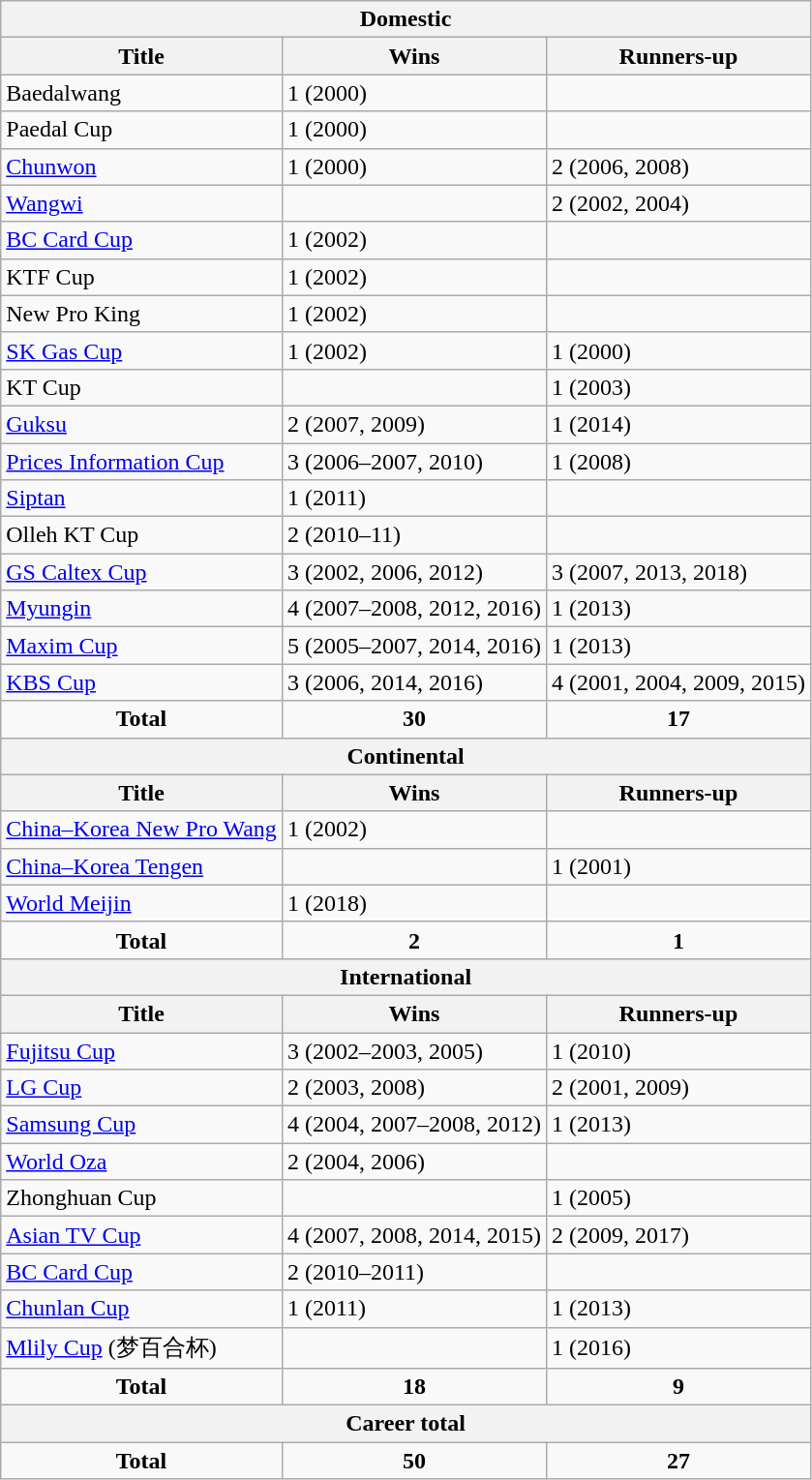<table class="wikitable">
<tr>
<th colspan=3>Domestic</th>
</tr>
<tr>
<th>Title</th>
<th>Wins</th>
<th>Runners-up</th>
</tr>
<tr>
<td>Baedalwang</td>
<td>1 (2000)</td>
<td></td>
</tr>
<tr>
<td>Paedal Cup</td>
<td>1 (2000)</td>
<td></td>
</tr>
<tr>
<td><a href='#'>Chunwon</a></td>
<td>1 (2000)</td>
<td>2 (2006, 2008)</td>
</tr>
<tr>
<td><a href='#'>Wangwi</a></td>
<td></td>
<td>2 (2002, 2004)</td>
</tr>
<tr>
<td><a href='#'>BC Card Cup</a></td>
<td>1 (2002)</td>
<td></td>
</tr>
<tr>
<td>KTF Cup</td>
<td>1 (2002)</td>
<td></td>
</tr>
<tr>
<td>New Pro King</td>
<td>1 (2002)</td>
<td></td>
</tr>
<tr>
<td><a href='#'>SK Gas Cup</a></td>
<td>1 (2002)</td>
<td>1 (2000)</td>
</tr>
<tr>
<td>KT Cup</td>
<td></td>
<td>1 (2003)</td>
</tr>
<tr>
<td><a href='#'>Guksu</a></td>
<td>2 (2007, 2009)</td>
<td>1 (2014)</td>
</tr>
<tr>
<td><a href='#'>Prices Information Cup</a></td>
<td>3 (2006–2007, 2010)</td>
<td>1 (2008)</td>
</tr>
<tr>
<td><a href='#'>Siptan</a></td>
<td>1 (2011)</td>
<td></td>
</tr>
<tr>
<td>Olleh KT Cup</td>
<td>2 (2010–11)</td>
<td></td>
</tr>
<tr>
<td><a href='#'>GS Caltex Cup</a></td>
<td>3 (2002, 2006, 2012)</td>
<td>3 (2007, 2013, 2018)</td>
</tr>
<tr>
<td><a href='#'>Myungin</a></td>
<td>4 (2007–2008, 2012, 2016)</td>
<td>1 (2013)</td>
</tr>
<tr>
<td><a href='#'>Maxim Cup</a></td>
<td>5 (2005–2007, 2014, 2016)</td>
<td>1 (2013)</td>
</tr>
<tr>
<td><a href='#'>KBS Cup</a></td>
<td>3 (2006, 2014, 2016)</td>
<td>4 (2001, 2004, 2009, 2015)</td>
</tr>
<tr style="text-align:center;">
<td><strong>Total</strong></td>
<td><strong>30</strong></td>
<td><strong>17</strong></td>
</tr>
<tr>
<th colspan=3>Continental</th>
</tr>
<tr>
<th>Title</th>
<th>Wins</th>
<th>Runners-up</th>
</tr>
<tr>
<td><a href='#'>China–Korea New Pro Wang</a></td>
<td>1 (2002)</td>
<td></td>
</tr>
<tr>
<td><a href='#'>China–Korea Tengen</a></td>
<td></td>
<td>1 (2001)</td>
</tr>
<tr>
<td><a href='#'>World Meijin</a></td>
<td>1 (2018)</td>
</tr>
<tr style="text-align:center;">
<td><strong>Total</strong></td>
<td><strong>2</strong></td>
<td><strong>1</strong></td>
</tr>
<tr>
<th colspan=3>International</th>
</tr>
<tr>
<th>Title</th>
<th>Wins</th>
<th>Runners-up</th>
</tr>
<tr>
<td><a href='#'>Fujitsu Cup</a></td>
<td>3 (2002–2003, 2005)</td>
<td>1 (2010)</td>
</tr>
<tr>
<td><a href='#'>LG Cup</a></td>
<td>2 (2003, 2008)</td>
<td>2 (2001, 2009)</td>
</tr>
<tr>
<td><a href='#'>Samsung Cup</a></td>
<td>4 (2004, 2007–2008, 2012)</td>
<td>1 (2013)</td>
</tr>
<tr>
<td><a href='#'>World Oza</a></td>
<td>2 (2004, 2006)</td>
<td></td>
</tr>
<tr>
<td>Zhonghuan Cup</td>
<td></td>
<td>1 (2005)</td>
</tr>
<tr>
<td><a href='#'>Asian TV Cup</a></td>
<td>4 (2007, 2008, 2014, 2015)</td>
<td>2 (2009, 2017)</td>
</tr>
<tr>
<td><a href='#'>BC Card Cup</a></td>
<td>2 (2010–2011)</td>
<td></td>
</tr>
<tr>
<td><a href='#'>Chunlan Cup</a></td>
<td>1 (2011)</td>
<td>1 (2013)</td>
</tr>
<tr>
<td><a href='#'>Mlily Cup</a> (梦百合杯)</td>
<td></td>
<td>1 (2016)</td>
</tr>
<tr style="text-align:center;">
<td><strong>Total</strong></td>
<td><strong>18</strong></td>
<td><strong>9</strong></td>
</tr>
<tr>
<th colspan=3>Career total</th>
</tr>
<tr style="text-align:center;">
<td><strong>Total</strong></td>
<td><strong>50</strong></td>
<td><strong>27</strong></td>
</tr>
</table>
